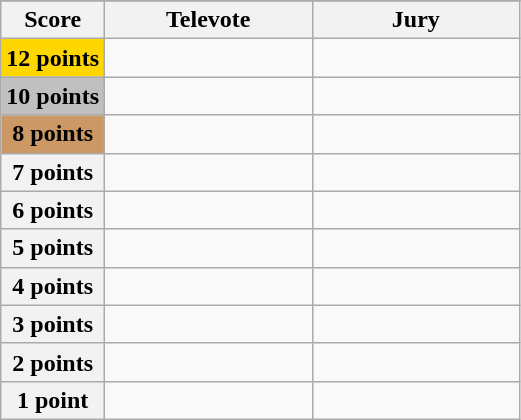<table class="wikitable">
<tr>
</tr>
<tr>
<th scope="col" width="20%">Score</th>
<th scope="col" width="40%">Televote</th>
<th scope="col" width="40%">Jury</th>
</tr>
<tr>
<th scope="row" style="background:gold">12 points</th>
<td></td>
<td></td>
</tr>
<tr>
<th scope="row" style="background:silver">10 points</th>
<td></td>
<td></td>
</tr>
<tr>
<th scope="row" style="background:#CC9966">8 points</th>
<td></td>
<td></td>
</tr>
<tr>
<th scope="row">7 points</th>
<td></td>
<td></td>
</tr>
<tr>
<th scope="row">6 points</th>
<td></td>
<td></td>
</tr>
<tr>
<th scope="row">5 points</th>
<td></td>
<td></td>
</tr>
<tr>
<th scope="row">4 points</th>
<td></td>
<td></td>
</tr>
<tr>
<th scope="row">3 points</th>
<td></td>
<td></td>
</tr>
<tr>
<th scope="row">2 points</th>
<td></td>
<td></td>
</tr>
<tr>
<th scope="row">1 point</th>
<td></td>
<td></td>
</tr>
</table>
